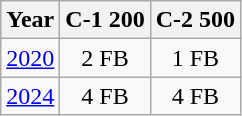<table class="wikitable" style="text-align:center;">
<tr>
<th>Year</th>
<th>C-1 200</th>
<th>C-2 500</th>
</tr>
<tr>
<td><a href='#'>2020</a></td>
<td>2 FB</td>
<td>1 FB</td>
</tr>
<tr>
<td><a href='#'>2024</a></td>
<td>4 FB</td>
<td>4 FB</td>
</tr>
</table>
